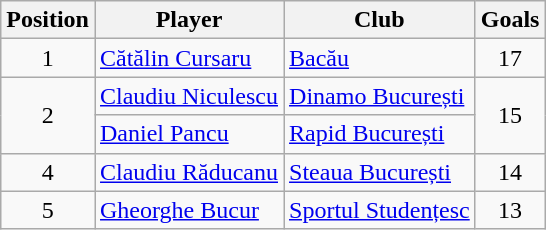<table class="wikitable">
<tr>
<th style="width:28px">Position</th>
<th>Player</th>
<th>Club</th>
<th>Goals</th>
</tr>
<tr>
<td rowspan="1" align="center">1</td>
<td><a href='#'>Cătălin Cursaru</a></td>
<td><a href='#'>Bacău</a></td>
<td align="center">17</td>
</tr>
<tr>
<td rowspan="2" align="center">2</td>
<td><a href='#'>Claudiu Niculescu</a></td>
<td><a href='#'>Dinamo București</a></td>
<td rowspan="2" align="center">15</td>
</tr>
<tr>
<td><a href='#'>Daniel Pancu</a></td>
<td><a href='#'>Rapid București</a></td>
</tr>
<tr>
<td rowspan="1" align="center">4</td>
<td><a href='#'>Claudiu Răducanu</a></td>
<td><a href='#'>Steaua București</a></td>
<td align="center">14</td>
</tr>
<tr>
<td rowspan="1" align="center">5</td>
<td><a href='#'>Gheorghe Bucur</a></td>
<td><a href='#'>Sportul Studențesc</a></td>
<td align="center">13</td>
</tr>
</table>
